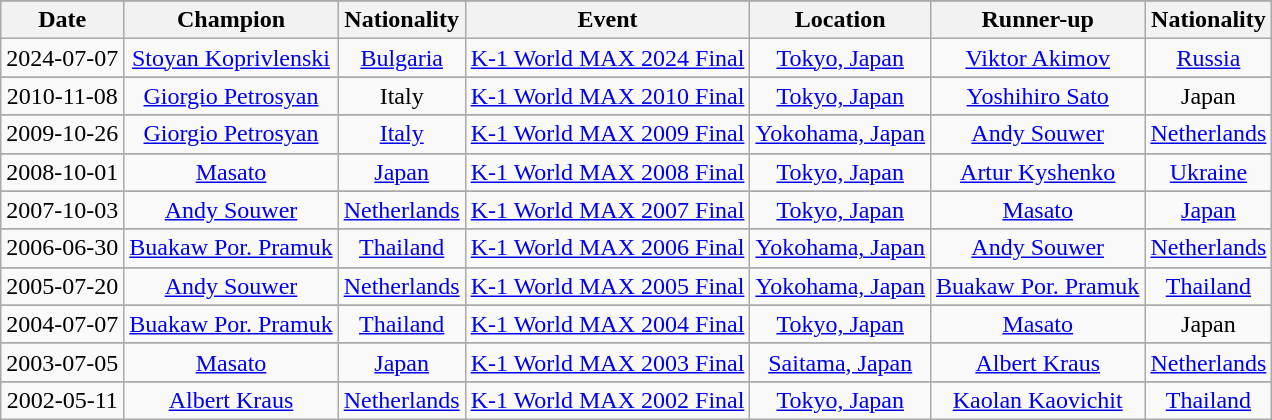<table class="wikitable" style="text-align:center">
<tr>
</tr>
<tr bgcolor="#dddddd">
<th>Date</th>
<th>Champion</th>
<th>Nationality</th>
<th>Event</th>
<th>Location</th>
<th>Runner-up</th>
<th>Nationality</th>
</tr>
<tr>
<td>2024-07-07</td>
<td><a href='#'>Stoyan Koprivlenski</a></td>
<td> <a href='#'>Bulgaria</a></td>
<td><a href='#'>K-1 World MAX 2024 Final</a></td>
<td><a href='#'>Tokyo, Japan</a></td>
<td><a href='#'>Viktor Akimov</a></td>
<td> <a href='#'>Russia</a></td>
</tr>
<tr>
</tr>
<tr>
<td>2010-11-08</td>
<td><a href='#'>Giorgio Petrosyan</a></td>
<td> Italy</td>
<td><a href='#'>K-1 World MAX 2010 Final</a></td>
<td><a href='#'>Tokyo, Japan</a></td>
<td><a href='#'>Yoshihiro Sato</a></td>
<td> Japan</td>
</tr>
<tr>
</tr>
<tr>
<td>2009-10-26</td>
<td><a href='#'>Giorgio Petrosyan</a></td>
<td> <a href='#'>Italy</a></td>
<td><a href='#'>K-1 World MAX 2009 Final</a></td>
<td><a href='#'>Yokohama, Japan</a></td>
<td><a href='#'>Andy Souwer</a></td>
<td> <a href='#'>Netherlands</a></td>
</tr>
<tr>
</tr>
<tr>
<td>2008-10-01</td>
<td><a href='#'>Masato</a></td>
<td> <a href='#'>Japan</a></td>
<td><a href='#'>K-1 World MAX 2008 Final</a></td>
<td><a href='#'>Tokyo, Japan</a></td>
<td><a href='#'>Artur Kyshenko</a></td>
<td> <a href='#'>Ukraine</a></td>
</tr>
<tr>
</tr>
<tr>
<td>2007-10-03</td>
<td><a href='#'>Andy Souwer</a></td>
<td> <a href='#'>Netherlands</a></td>
<td><a href='#'>K-1 World MAX 2007 Final</a></td>
<td><a href='#'>Tokyo, Japan</a></td>
<td><a href='#'>Masato</a></td>
<td> <a href='#'>Japan</a></td>
</tr>
<tr>
</tr>
<tr>
<td>2006-06-30</td>
<td><a href='#'>Buakaw Por. Pramuk</a></td>
<td> <a href='#'>Thailand</a></td>
<td><a href='#'>K-1 World MAX 2006 Final</a></td>
<td><a href='#'>Yokohama, Japan</a></td>
<td><a href='#'>Andy Souwer</a></td>
<td> <a href='#'>Netherlands</a></td>
</tr>
<tr>
</tr>
<tr>
<td>2005-07-20</td>
<td><a href='#'>Andy Souwer</a></td>
<td> <a href='#'>Netherlands</a></td>
<td><a href='#'>K-1 World MAX 2005 Final</a></td>
<td><a href='#'>Yokohama, Japan</a></td>
<td><a href='#'>Buakaw Por. Pramuk</a></td>
<td> <a href='#'>Thailand</a></td>
</tr>
<tr>
</tr>
<tr>
<td>2004-07-07</td>
<td><a href='#'>Buakaw Por. Pramuk</a></td>
<td> <a href='#'>Thailand</a></td>
<td><a href='#'>K-1 World MAX 2004 Final</a></td>
<td><a href='#'>Tokyo, Japan</a></td>
<td><a href='#'>Masato</a></td>
<td> Japan</td>
</tr>
<tr>
</tr>
<tr>
<td>2003-07-05</td>
<td><a href='#'>Masato</a></td>
<td> <a href='#'>Japan</a></td>
<td><a href='#'>K-1 World MAX 2003 Final</a></td>
<td><a href='#'>Saitama, Japan</a></td>
<td><a href='#'>Albert Kraus</a></td>
<td> <a href='#'>Netherlands</a></td>
</tr>
<tr>
</tr>
<tr>
<td>2002-05-11</td>
<td><a href='#'>Albert Kraus</a></td>
<td> <a href='#'>Netherlands</a></td>
<td><a href='#'>K-1 World MAX 2002 Final</a></td>
<td><a href='#'>Tokyo, Japan</a></td>
<td><a href='#'>Kaolan Kaovichit</a></td>
<td> <a href='#'>Thailand</a></td>
</tr>
</table>
